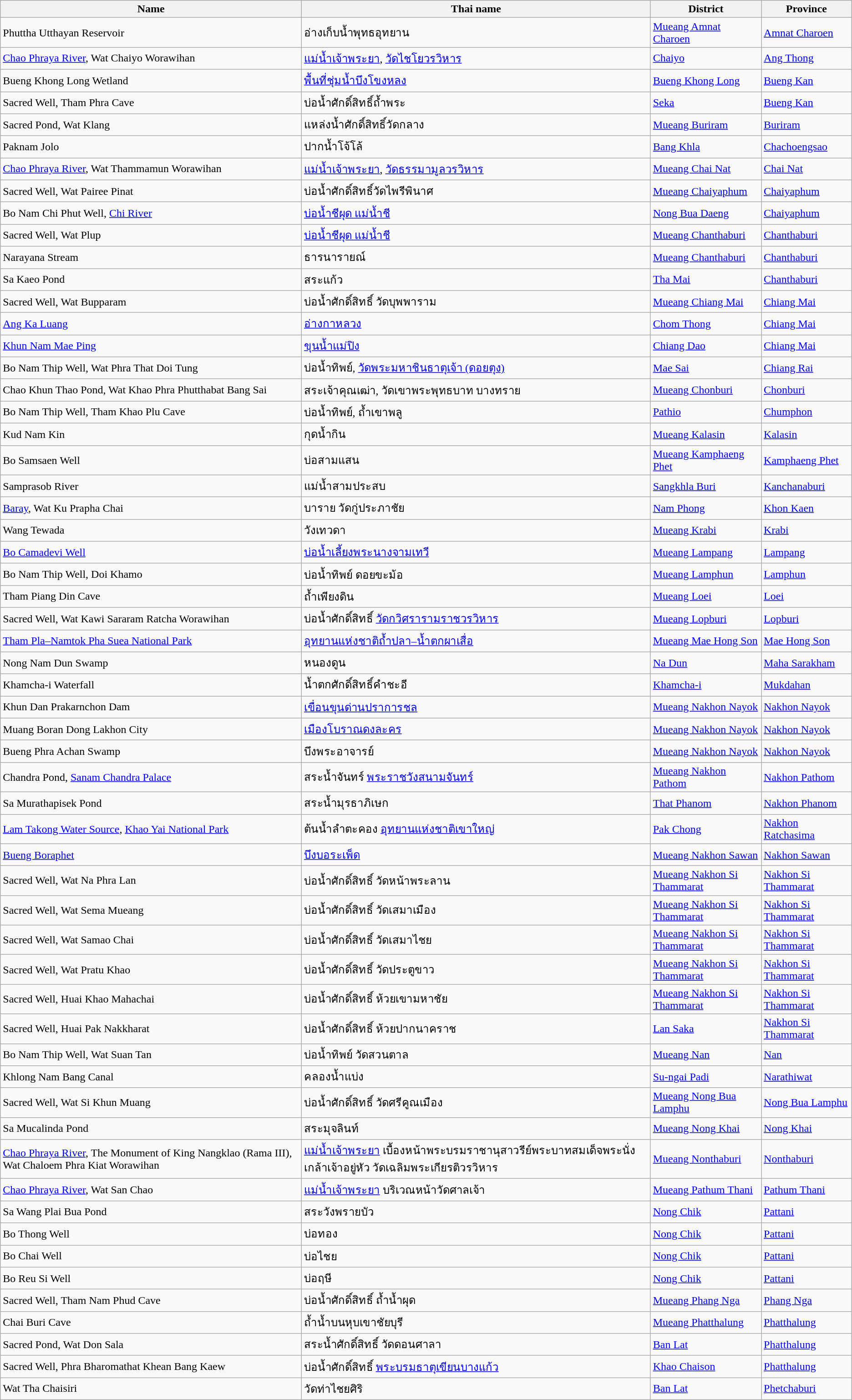<table class="sortable wikitable">
<tr>
<th>Name</th>
<th>Thai name</th>
<th>District</th>
<th>Province</th>
</tr>
<tr>
<td>Phuttha Utthayan Reservoir</td>
<td>อ่างเก็บน้ำพุทธอุทยาน</td>
<td><a href='#'>Mueang Amnat Charoen</a></td>
<td><a href='#'>Amnat Charoen</a></td>
</tr>
<tr>
<td><a href='#'>Chao Phraya River</a>, Wat Chaiyo Worawihan</td>
<td><a href='#'>แม่น้ำเจ้าพระยา</a>, <a href='#'>วัดไชโยวรวิหาร</a></td>
<td><a href='#'>Chaiyo</a></td>
<td><a href='#'>Ang Thong</a></td>
</tr>
<tr>
<td>Bueng Khong Long Wetland</td>
<td><a href='#'>พื้นที่ชุ่มน้ำบึงโขงหลง</a></td>
<td><a href='#'>Bueng Khong Long</a></td>
<td><a href='#'>Bueng Kan</a></td>
</tr>
<tr>
<td>Sacred Well, Tham Phra Cave</td>
<td>บ่อน้ำศักดิ์สิทธิ์ถ้ำพระ</td>
<td><a href='#'>Seka</a></td>
<td><a href='#'>Bueng Kan</a></td>
</tr>
<tr>
<td>Sacred Pond, Wat Klang</td>
<td>แหล่งน้ำศักดิ์สิทธิ์วัดกลาง</td>
<td><a href='#'>Mueang Buriram</a></td>
<td><a href='#'>Buriram</a></td>
</tr>
<tr>
<td>Paknam Jolo</td>
<td>ปากน้ำโจ้โล้</td>
<td><a href='#'>Bang Khla</a></td>
<td><a href='#'>Chachoengsao</a></td>
</tr>
<tr>
<td><a href='#'>Chao Phraya River</a>, Wat Thammamun Worawihan</td>
<td><a href='#'>แม่น้ำเจ้าพระยา</a>, <a href='#'>วัดธรรมามูลวรวิหาร</a></td>
<td><a href='#'>Mueang Chai Nat</a></td>
<td><a href='#'>Chai Nat</a></td>
</tr>
<tr>
<td>Sacred Well, Wat Pairee Pinat</td>
<td>บ่อน้ำศักดิ์สิทธิ์วัดไพรีพินาศ</td>
<td><a href='#'>Mueang Chaiyaphum</a></td>
<td><a href='#'>Chaiyaphum</a></td>
</tr>
<tr>
<td>Bo Nam Chi Phut Well, <a href='#'>Chi River</a></td>
<td><a href='#'>บ่อน้ำชีผุด แม่น้ำชี</a></td>
<td><a href='#'>Nong Bua Daeng</a></td>
<td><a href='#'>Chaiyaphum</a></td>
</tr>
<tr>
<td>Sacred Well, Wat Plup</td>
<td><a href='#'>บ่อน้ำชีผุด แม่น้ำชี</a></td>
<td><a href='#'>Mueang Chanthaburi</a></td>
<td><a href='#'>Chanthaburi</a></td>
</tr>
<tr>
<td>Narayana Stream</td>
<td>ธารนารายณ์</td>
<td><a href='#'>Mueang Chanthaburi</a></td>
<td><a href='#'>Chanthaburi</a></td>
</tr>
<tr>
<td>Sa Kaeo Pond</td>
<td>สระแก้ว</td>
<td><a href='#'>Tha Mai</a></td>
<td><a href='#'>Chanthaburi</a></td>
</tr>
<tr>
<td>Sacred Well, Wat Bupparam</td>
<td>บ่อน้ำศักดิ์สิทธิ์ วัดบุพพาราม</td>
<td><a href='#'>Mueang Chiang Mai</a></td>
<td><a href='#'>Chiang Mai</a></td>
</tr>
<tr>
<td><a href='#'>Ang Ka Luang</a></td>
<td><a href='#'>อ่างกาหลวง</a></td>
<td><a href='#'>Chom Thong</a></td>
<td><a href='#'>Chiang Mai</a></td>
</tr>
<tr>
<td><a href='#'>Khun Nam Mae Ping</a></td>
<td><a href='#'>ขุนน้ำแม่ปิง</a></td>
<td><a href='#'>Chiang Dao</a></td>
<td><a href='#'>Chiang Mai</a></td>
</tr>
<tr>
<td>Bo Nam Thip Well, Wat Phra That Doi Tung</td>
<td>บ่อน้ำทิพย์, <a href='#'>วัดพระมหาชินธาตุเจ้า (ดอยตุง)</a></td>
<td><a href='#'>Mae Sai</a></td>
<td><a href='#'>Chiang Rai</a></td>
</tr>
<tr>
<td>Chao Khun Thao Pond, Wat Khao Phra Phutthabat Bang Sai</td>
<td>สระเจ้าคุณเฒ่า, วัดเขาพระพุทธบาท บางทราย</td>
<td><a href='#'>Mueang Chonburi</a></td>
<td><a href='#'>Chonburi</a></td>
</tr>
<tr>
<td>Bo Nam Thip Well, Tham Khao Plu Cave</td>
<td>บ่อน้ำทิพย์, ถ้ำเขาพลู</td>
<td><a href='#'>Pathio</a></td>
<td><a href='#'>Chumphon</a></td>
</tr>
<tr>
<td>Kud Nam Kin</td>
<td>กุดน้ำกิน</td>
<td><a href='#'>Mueang Kalasin</a></td>
<td><a href='#'>Kalasin</a></td>
</tr>
<tr>
<td>Bo Samsaen Well</td>
<td>บ่อสามแสน</td>
<td><a href='#'>Mueang Kamphaeng Phet</a></td>
<td><a href='#'>Kamphaeng Phet</a></td>
</tr>
<tr>
<td>Samprasob River</td>
<td>แม่น้ำสามประสบ</td>
<td><a href='#'>Sangkhla Buri</a></td>
<td><a href='#'>Kanchanaburi</a></td>
</tr>
<tr>
<td><a href='#'>Baray</a>, Wat Ku Prapha Chai</td>
<td>บาราย วัดกู่ประภาชัย</td>
<td><a href='#'>Nam Phong</a></td>
<td><a href='#'>Khon Kaen</a></td>
</tr>
<tr>
<td>Wang Tewada</td>
<td>วังเทวดา</td>
<td><a href='#'>Mueang Krabi</a></td>
<td><a href='#'>Krabi</a></td>
</tr>
<tr>
<td><a href='#'>Bo Camadevi Well</a></td>
<td><a href='#'>บ่อน้ำเลี้ยงพระนางจามเทวี</a></td>
<td><a href='#'>Mueang Lampang</a></td>
<td><a href='#'>Lampang</a></td>
</tr>
<tr>
<td>Bo Nam Thip Well, Doi Khamo</td>
<td>บ่อน้ำทิพย์ ดอยขะม้อ</td>
<td><a href='#'>Mueang Lamphun</a></td>
<td><a href='#'>Lamphun</a></td>
</tr>
<tr>
<td>Tham Piang Din Cave</td>
<td>ถ้ำเพียงดิน</td>
<td><a href='#'>Mueang Loei</a></td>
<td><a href='#'>Loei</a></td>
</tr>
<tr>
<td>Sacred Well, Wat Kawi Sararam Ratcha Worawihan</td>
<td>บ่อน้ำศักดิ์สิทธิ์ <a href='#'>วัดกวิศรารามราชวรวิหาร</a></td>
<td><a href='#'>Mueang Lopburi</a></td>
<td><a href='#'>Lopburi</a></td>
</tr>
<tr>
<td><a href='#'>Tham Pla–Namtok Pha Suea National Park</a></td>
<td><a href='#'>อุทยานแห่งชาติถ้ำปลา–น้ำตกผาเสื่อ</a></td>
<td><a href='#'>Mueang Mae Hong Son</a></td>
<td><a href='#'>Mae Hong Son</a></td>
</tr>
<tr>
<td>Nong Nam Dun Swamp</td>
<td>หนองดูน</td>
<td><a href='#'>Na Dun</a></td>
<td><a href='#'>Maha Sarakham</a></td>
</tr>
<tr>
<td>Khamcha-i Waterfall</td>
<td>น้ำตกศักดิ์สิทธิ์คำชะอี</td>
<td><a href='#'>Khamcha-i</a></td>
<td><a href='#'>Mukdahan</a></td>
</tr>
<tr>
<td>Khun Dan Prakarnchon Dam</td>
<td><a href='#'>เขื่อนขุนด่านปราการชล</a></td>
<td><a href='#'>Mueang Nakhon Nayok</a></td>
<td><a href='#'>Nakhon Nayok</a></td>
</tr>
<tr>
<td>Muang Boran Dong Lakhon City</td>
<td><a href='#'>เมืองโบราณดงละคร</a></td>
<td><a href='#'>Mueang Nakhon Nayok</a></td>
<td><a href='#'>Nakhon Nayok</a></td>
</tr>
<tr>
<td>Bueng Phra Achan Swamp</td>
<td>บึงพระอาจารย์</td>
<td><a href='#'>Mueang Nakhon Nayok</a></td>
<td><a href='#'>Nakhon Nayok</a></td>
</tr>
<tr>
<td>Chandra Pond, <a href='#'>Sanam Chandra Palace</a></td>
<td>สระน้ำจันทร์ <a href='#'>พระราชวังสนามจันทร์</a></td>
<td><a href='#'>Mueang Nakhon Pathom</a></td>
<td><a href='#'>Nakhon Pathom</a></td>
</tr>
<tr>
<td>Sa Murathapisek Pond</td>
<td>สระน้ำมุรธาภิเษก</td>
<td><a href='#'>That Phanom</a></td>
<td><a href='#'>Nakhon Phanom</a></td>
</tr>
<tr>
<td><a href='#'>Lam Takong Water Source</a>, <a href='#'>Khao Yai National Park</a></td>
<td>ต้นน้ำลำตะคอง <a href='#'>อุทยานแห่งชาติเขาใหญ่</a></td>
<td><a href='#'>Pak Chong</a></td>
<td><a href='#'>Nakhon Ratchasima</a></td>
</tr>
<tr>
<td><a href='#'>Bueng Boraphet</a></td>
<td><a href='#'>บึงบอระเพ็ด</a></td>
<td><a href='#'>Mueang Nakhon Sawan</a></td>
<td><a href='#'>Nakhon Sawan</a></td>
</tr>
<tr>
<td>Sacred Well, Wat Na Phra Lan</td>
<td>บ่อน้ำศักดิ์สิทธิ์ วัดหน้าพระลาน</td>
<td><a href='#'>Mueang Nakhon Si Thammarat</a></td>
<td><a href='#'>Nakhon Si Thammarat</a></td>
</tr>
<tr>
<td>Sacred Well, Wat Sema Mueang</td>
<td>บ่อน้ำศักดิ์สิทธิ์ วัดเสมาเมือง</td>
<td><a href='#'>Mueang Nakhon Si Thammarat</a></td>
<td><a href='#'>Nakhon Si Thammarat</a></td>
</tr>
<tr>
<td>Sacred Well, Wat Samao Chai</td>
<td>บ่อน้ำศักดิ์สิทธิ์ วัดเสมาไชย</td>
<td><a href='#'>Mueang Nakhon Si Thammarat</a></td>
<td><a href='#'>Nakhon Si Thammarat</a></td>
</tr>
<tr>
<td>Sacred Well, Wat Pratu Khao</td>
<td>บ่อน้ำศักดิ์สิทธิ์ วัดประตูขาว</td>
<td><a href='#'>Mueang Nakhon Si Thammarat</a></td>
<td><a href='#'>Nakhon Si Thammarat</a></td>
</tr>
<tr>
<td>Sacred Well, Huai Khao Mahachai</td>
<td>บ่อน้ำศักดิ์สิทธิ์ ห้วยเขามหาชัย</td>
<td><a href='#'>Mueang Nakhon Si Thammarat</a></td>
<td><a href='#'>Nakhon Si Thammarat</a></td>
</tr>
<tr>
<td>Sacred Well, Huai Pak Nakkharat</td>
<td>บ่อน้ำศักดิ์สิทธิ์ ห้วยปากนาคราช</td>
<td><a href='#'>Lan Saka</a></td>
<td><a href='#'>Nakhon Si Thammarat</a></td>
</tr>
<tr>
<td>Bo Nam Thip Well, Wat Suan Tan</td>
<td>บ่อน้ำทิพย์ วัดสวนตาล</td>
<td><a href='#'>Mueang Nan</a></td>
<td><a href='#'>Nan</a></td>
</tr>
<tr>
<td>Khlong Nam Bang Canal</td>
<td>คลองน้ำแบ่ง</td>
<td><a href='#'>Su-ngai Padi</a></td>
<td><a href='#'>Narathiwat</a></td>
</tr>
<tr>
<td>Sacred Well, Wat Si Khun Muang</td>
<td>บ่อน้ำศักดิ์สิทธิ์ วัดศรีคูณเมือง</td>
<td><a href='#'>Mueang Nong Bua Lamphu</a></td>
<td><a href='#'>Nong Bua Lamphu</a></td>
</tr>
<tr>
<td>Sa Mucalinda Pond</td>
<td>สระมุจลินท์</td>
<td><a href='#'>Mueang Nong Khai</a></td>
<td><a href='#'>Nong Khai</a></td>
</tr>
<tr>
<td><a href='#'>Chao Phraya River</a>, The Monument of King Nangklao (Rama III), Wat Chaloem Phra Kiat Worawihan</td>
<td><a href='#'>แม่น้ำเจ้าพระยา</a> เบื้องหน้าพระบรมราชานุสาวรีย์พระบาทสมเด็จพระนั่งเกล้าเจ้าอยู่หัว วัดเฉลิมพระเกียรติวรวิหาร</td>
<td><a href='#'>Mueang Nonthaburi</a></td>
<td><a href='#'>Nonthaburi</a></td>
</tr>
<tr>
<td><a href='#'>Chao Phraya River</a>, Wat San Chao</td>
<td><a href='#'>แม่น้ำเจ้าพระยา</a> บริเวณหน้าวัดศาลเจ้า</td>
<td><a href='#'>Mueang Pathum Thani</a></td>
<td><a href='#'>Pathum Thani</a></td>
</tr>
<tr>
<td>Sa Wang Plai Bua Pond</td>
<td>สระวังพรายบัว</td>
<td><a href='#'>Nong Chik</a></td>
<td><a href='#'>Pattani</a></td>
</tr>
<tr>
<td>Bo Thong Well</td>
<td>บ่อทอง</td>
<td><a href='#'>Nong Chik</a></td>
<td><a href='#'>Pattani</a></td>
</tr>
<tr>
<td>Bo Chai Well</td>
<td>บ่อไชย</td>
<td><a href='#'>Nong Chik</a></td>
<td><a href='#'>Pattani</a></td>
</tr>
<tr>
<td>Bo Reu Si Well</td>
<td>บ่อฤษี</td>
<td><a href='#'>Nong Chik</a></td>
<td><a href='#'>Pattani</a></td>
</tr>
<tr>
<td>Sacred Well, Tham Nam Phud Cave</td>
<td>บ่อน้ำศักดิ์สิทธิ์ ถ้ำน้ำผุด</td>
<td><a href='#'>Mueang Phang Nga</a></td>
<td><a href='#'>Phang Nga</a></td>
</tr>
<tr>
<td>Chai Buri Cave</td>
<td>ถ้ำน้ำบนหุบเขาชัยบุรี</td>
<td><a href='#'>Mueang Phatthalung</a></td>
<td><a href='#'>Phatthalung</a></td>
</tr>
<tr>
<td>Sacred Pond, Wat Don Sala</td>
<td>สระน้ำศักดิ์สิทธิ์ วัดดอนศาลา</td>
<td><a href='#'>Ban Lat</a></td>
<td><a href='#'>Phatthalung</a></td>
</tr>
<tr>
<td>Sacred Well, Phra Bharomathat Khean Bang Kaew</td>
<td>บ่อน้ำศักดิ์สิทธิ์ <a href='#'>พระบรมธาตุเขียนบางแก้ว</a></td>
<td><a href='#'>Khao Chaison</a></td>
<td><a href='#'>Phatthalung</a></td>
</tr>
<tr>
<td>Wat Tha Chaisiri</td>
<td>วัดท่าไชยศิริ</td>
<td><a href='#'>Ban Lat</a></td>
<td><a href='#'>Phetchaburi</a></td>
</tr>
</table>
